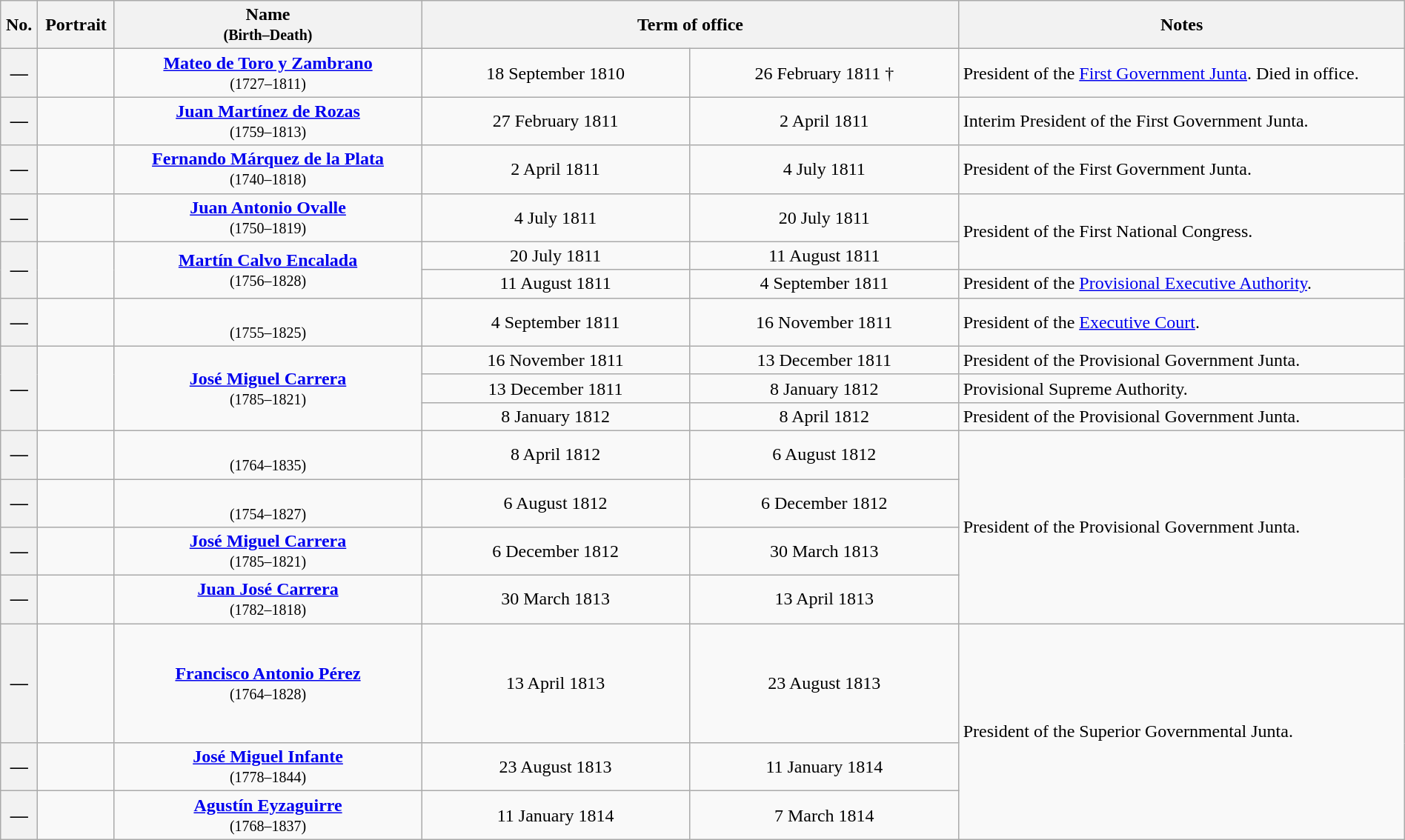<table class="wikitable" width="100%" style="text-align: center;">
<tr>
<th width="2%">No.</th>
<th width="5%">Portrait</th>
<th width="20%">Name<br><small>(Birth–Death)</small></th>
<th colspan="2" width="35%">Term of office</th>
<th width="29%">Notes</th>
</tr>
<tr>
<th>—</th>
<td></td>
<td><strong><a href='#'>Mateo de Toro y Zambrano</a></strong><br><small>(1727–1811)</small></td>
<td>18 September 1810</td>
<td>26 February 1811 †</td>
<td align=left>President of the <a href='#'>First Government Junta</a>. Died in office.</td>
</tr>
<tr>
<th>—</th>
<td></td>
<td><strong><a href='#'>Juan Martínez de Rozas</a></strong><br><small>(1759–1813)</small></td>
<td>27 February 1811</td>
<td>2 April 1811</td>
<td align=left>Interim President of the First Government Junta.</td>
</tr>
<tr>
<th>—</th>
<td></td>
<td><strong><a href='#'>Fernando Márquez de la Plata</a></strong><br><small>(1740–1818)</small></td>
<td>2 April 1811</td>
<td>4 July 1811</td>
<td align=left>President of the First Government Junta.</td>
</tr>
<tr>
<th>—</th>
<td></td>
<td><strong><a href='#'>Juan Antonio Ovalle</a></strong><br><small>(1750–1819)</small></td>
<td>4 July 1811</td>
<td>20 July 1811</td>
<td rowspan="2" align="left">President of the First National Congress.</td>
</tr>
<tr>
<th rowspan="2">—</th>
<td rowspan=2></td>
<td rowspan=2><strong><a href='#'>Martín Calvo Encalada</a></strong><br><small>(1756–1828)</small></td>
<td>20 July 1811</td>
<td>11 August 1811</td>
</tr>
<tr>
<td>11 August 1811</td>
<td>4 September 1811</td>
<td align=left>President of the <a href='#'>Provisional Executive Authority</a>.</td>
</tr>
<tr>
<th>—</th>
<td></td>
<td><strong></strong><br><small>(1755–1825)</small></td>
<td>4 September 1811</td>
<td>16 November 1811</td>
<td align=left>President of the <a href='#'>Executive Court</a>.</td>
</tr>
<tr>
<th rowspan="3">—</th>
<td rowspan=3"></td>
<td rowspan=3"><strong><a href='#'>José Miguel Carrera</a></strong><br><small>(1785–1821)</small></td>
<td>16 November 1811</td>
<td>13 December 1811</td>
<td align=left>President of the Provisional Government Junta.</td>
</tr>
<tr>
<td>13 December 1811</td>
<td>8 January 1812</td>
<td align=left>Provisional Supreme Authority.</td>
</tr>
<tr>
<td>8 January 1812</td>
<td>8 April 1812</td>
<td align=left>President of the Provisional Government Junta.</td>
</tr>
<tr>
<th>—</th>
<td></td>
<td><strong></strong><br><small>(1764–1835)</small></td>
<td>8 April 1812</td>
<td>6 August 1812</td>
<td rowspan="4" align="left">President of the Provisional Government Junta.</td>
</tr>
<tr>
<th>—</th>
<td></td>
<td><strong></strong><br><small>(1754–1827)</small></td>
<td>6 August 1812</td>
<td>6 December 1812</td>
</tr>
<tr>
<th>—</th>
<td></td>
<td><strong><a href='#'>José Miguel Carrera</a></strong><br><small>(1785–1821)</small></td>
<td>6 December 1812</td>
<td>30 March 1813</td>
</tr>
<tr>
<th>—</th>
<td></td>
<td><strong><a href='#'>Juan José Carrera</a></strong><br><small>(1782–1818)</small></td>
<td>30 March 1813</td>
<td>13 April 1813</td>
</tr>
<tr>
<th height="100px">—</th>
<td></td>
<td><strong><a href='#'>Francisco Antonio Pérez</a></strong><br><small>(1764–1828)</small></td>
<td>13 April 1813</td>
<td>23 August 1813</td>
<td rowspan="3" align="left">President of the Superior Governmental Junta.</td>
</tr>
<tr>
<th>—</th>
<td></td>
<td><strong><a href='#'>José Miguel Infante</a></strong><br><small>(1778–1844)</small></td>
<td>23 August 1813</td>
<td>11 January 1814</td>
</tr>
<tr>
<th>—</th>
<td></td>
<td><strong><a href='#'>Agustín Eyzaguirre</a></strong><br><small>(1768–1837)</small></td>
<td>11 January 1814</td>
<td>7 March 1814</td>
</tr>
</table>
